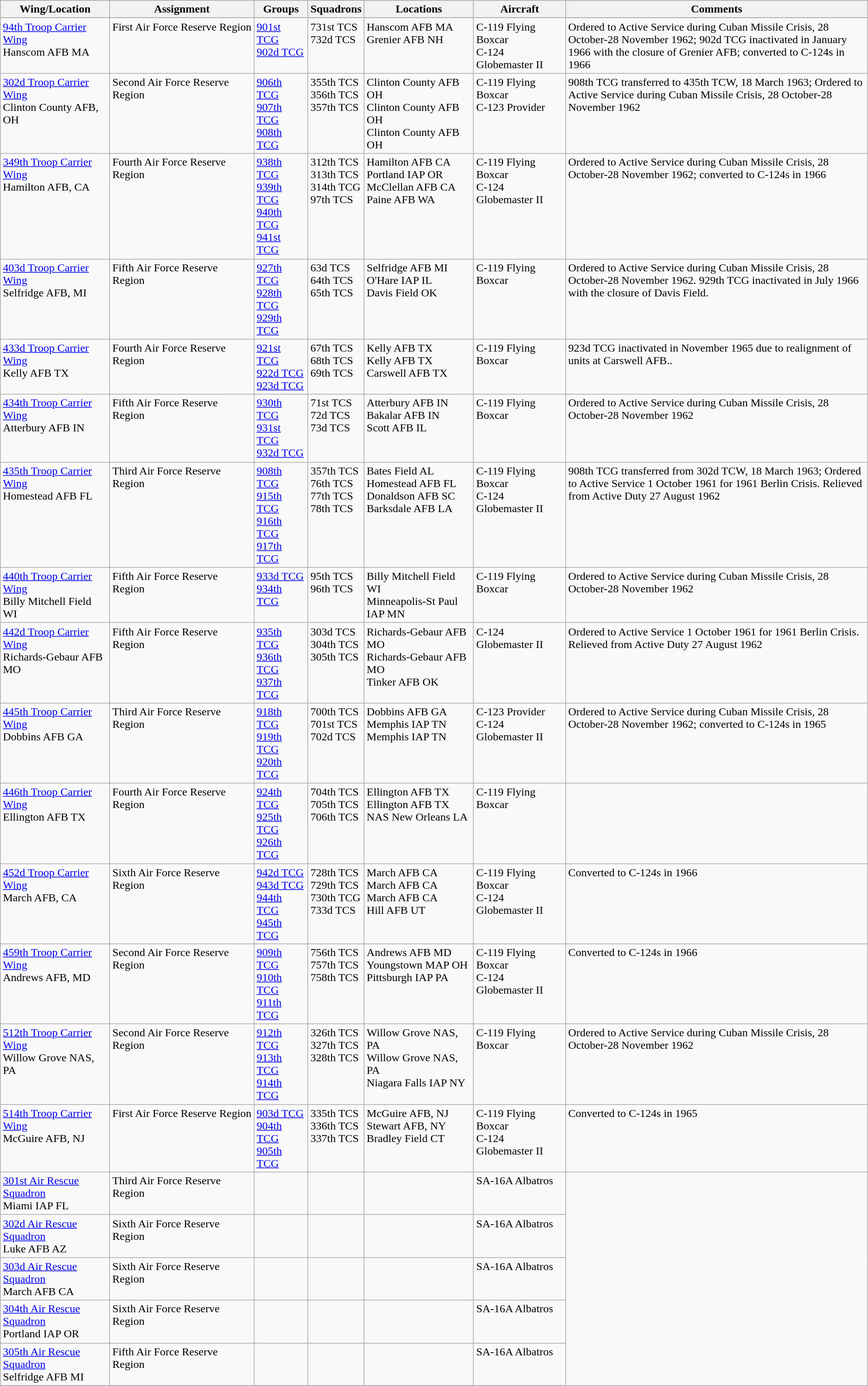<table class="wikitable sortable" border="1">
<tr bgcolor=cccccc>
<th width="150">Wing/Location</th>
<th width="200">Assignment</th>
<th width="70">Groups</th>
<th width="70">Squadrons</th>
<th width="150">Locations</th>
<th width="125">Aircraft</th>
<th>Comments</th>
</tr>
<tr>
</tr>
<tr valign="top">
<td><a href='#'>94th Troop Carrier Wing</a><br>Hanscom AFB MA</td>
<td>First Air Force Reserve Region</td>
<td><a href='#'>901st TCG</a><br><a href='#'>902d TCG</a></td>
<td>731st TCS<br>732d TCS</td>
<td>Hanscom AFB MA<br>Grenier AFB NH</td>
<td>C-119 Flying Boxcar<br>C-124 Globemaster II</td>
<td>Ordered to Active Service during Cuban Missile Crisis, 28 October-28 November 1962; 902d TCG inactivated in January 1966 with the closure of Grenier AFB; converted to C-124s in 1966</td>
</tr>
<tr valign="top">
<td><a href='#'>302d Troop Carrier Wing</a><br>Clinton County AFB, OH</td>
<td>Second Air Force Reserve Region</td>
<td><a href='#'>906th TCG</a><br><a href='#'>907th TCG</a><br><a href='#'>908th TCG</a></td>
<td>355th TCS<br>356th TCS<br>357th TCS</td>
<td>Clinton County AFB OH<br>Clinton County AFB OH<br>Clinton County AFB OH</td>
<td>C-119 Flying Boxcar<br>C-123 Provider</td>
<td>908th TCG transferred to 435th TCW, 18 March 1963; Ordered to Active Service during Cuban Missile Crisis, 28 October-28 November 1962</td>
</tr>
<tr valign="top">
<td><a href='#'>349th Troop Carrier Wing</a><br>Hamilton AFB, CA</td>
<td>Fourth Air Force Reserve Region</td>
<td><a href='#'>938th TCG</a><br><a href='#'>939th TCG</a><br><a href='#'>940th TCG</a><br><a href='#'>941st TCG</a></td>
<td>312th TCS<br>313th TCS<br>314th TCG<br>97th TCS</td>
<td>Hamilton AFB CA<br>Portland IAP OR<br>McClellan AFB CA<br>Paine AFB WA</td>
<td>C-119 Flying Boxcar<br>C-124 Globemaster II</td>
<td>Ordered to Active Service during Cuban Missile Crisis, 28 October-28 November 1962; converted to C-124s in 1966</td>
</tr>
<tr valign="top">
<td><a href='#'>403d Troop Carrier Wing</a><br>Selfridge AFB, MI</td>
<td>Fifth Air Force Reserve Region</td>
<td><a href='#'>927th TCG</a><br><a href='#'>928th TCG</a><br><a href='#'>929th TCG</a></td>
<td>63d TCS<br>64th TCS<br>65th TCS</td>
<td>Selfridge AFB MI<br> O'Hare IAP IL<br>Davis Field OK</td>
<td>C-119 Flying Boxcar</td>
<td>Ordered to Active Service during Cuban Missile Crisis, 28 October-28 November 1962.  929th TCG inactivated in July 1966 with the closure of Davis Field.</td>
</tr>
<tr valign="top">
<td><a href='#'>433d Troop Carrier Wing</a><br>Kelly AFB TX</td>
<td>Fourth Air Force Reserve Region</td>
<td><a href='#'>921st TCG</a><br><a href='#'>922d TCG</a><br><a href='#'>923d TCG</a></td>
<td>67th TCS<br>68th TCS<br>69th TCS</td>
<td>Kelly AFB TX<br>Kelly AFB TX<br>Carswell AFB TX</td>
<td>C-119 Flying Boxcar</td>
<td>923d TCG inactivated in November 1965 due to realignment of units at Carswell AFB..</td>
</tr>
<tr valign="top">
<td><a href='#'>434th Troop Carrier Wing</a><br>Atterbury AFB IN</td>
<td>Fifth Air Force Reserve Region</td>
<td><a href='#'>930th TCG</a><br><a href='#'>931st TCG</a><br><a href='#'>932d TCG</a></td>
<td>71st TCS<br>72d TCS<br>73d TCS</td>
<td>Atterbury AFB IN<br>Bakalar AFB IN<br>Scott AFB IL</td>
<td>C-119 Flying Boxcar</td>
<td>Ordered to Active Service during Cuban Missile Crisis, 28 October-28 November 1962</td>
</tr>
<tr valign="top">
<td><a href='#'>435th Troop Carrier Wing</a><br>Homestead AFB FL</td>
<td>Third Air Force Reserve Region</td>
<td><a href='#'>908th TCG</a><br><a href='#'>915th TCG</a><br><a href='#'>916th TCG</a><br><a href='#'>917th TCG</a></td>
<td>357th TCS<br>76th TCS<br>77th TCS<br>78th TCS</td>
<td>Bates Field AL<br>Homestead AFB FL<br>Donaldson AFB SC<br>Barksdale AFB LA</td>
<td>C-119 Flying Boxcar<br>C-124 Globemaster II</td>
<td>908th TCG transferred from 302d TCW, 18 March 1963; Ordered to Active Service 1 October 1961 for 1961 Berlin Crisis. Relieved from Active Duty 27 August 1962</td>
</tr>
<tr valign="top">
<td><a href='#'>440th Troop Carrier Wing</a><br>Billy Mitchell Field WI</td>
<td>Fifth Air Force Reserve Region</td>
<td><a href='#'>933d TCG</a><br><a href='#'>934th TCG</a></td>
<td>95th TCS<br>96th TCS</td>
<td>Billy Mitchell Field WI<br>Minneapolis-St Paul IAP MN</td>
<td>C-119 Flying Boxcar</td>
<td>Ordered to Active Service during Cuban Missile Crisis, 28 October-28 November 1962</td>
</tr>
<tr valign="top">
<td><a href='#'>442d Troop Carrier Wing</a><br>Richards-Gebaur AFB MO</td>
<td>Fifth Air Force Reserve Region</td>
<td><a href='#'>935th TCG</a><br><a href='#'>936th TCG</a><br><a href='#'>937th TCG</a></td>
<td>303d TCS<br>304th TCS<br>305th TCS</td>
<td>Richards-Gebaur AFB MO<br>Richards-Gebaur AFB MO<br>Tinker AFB OK</td>
<td>C-124 Globemaster II</td>
<td>Ordered to Active Service 1 October 1961 for 1961 Berlin Crisis. Relieved from Active Duty 27 August 1962</td>
</tr>
<tr valign="top">
<td><a href='#'>445th Troop Carrier Wing</a><br>Dobbins AFB GA</td>
<td>Third Air Force Reserve Region</td>
<td><a href='#'>918th TCG</a><br><a href='#'>919th TCG</a><br><a href='#'>920th TCG</a></td>
<td>700th TCS<br>701st TCS<br>702d TCS</td>
<td>Dobbins AFB GA<br>Memphis IAP TN<br>Memphis IAP TN</td>
<td>C-123 Provider<br>C-124 Globemaster II</td>
<td>Ordered to Active Service during Cuban Missile Crisis, 28 October-28 November 1962; converted to C-124s in 1965</td>
</tr>
<tr valign="top">
<td><a href='#'>446th Troop Carrier Wing</a><br>Ellington AFB TX</td>
<td>Fourth Air Force Reserve Region</td>
<td><a href='#'>924th TCG</a><br><a href='#'>925th TCG</a><br><a href='#'>926th TCG</a></td>
<td>704th TCS<br>705th TCS<br>706th TCS</td>
<td>Ellington AFB TX<br>Ellington AFB TX<br>NAS New Orleans LA</td>
<td>C-119 Flying Boxcar</td>
</tr>
<tr valign="top">
<td><a href='#'>452d Troop Carrier Wing</a><br>March AFB, CA</td>
<td>Sixth Air Force Reserve Region</td>
<td><a href='#'>942d TCG</a><br><a href='#'>943d TCG</a><br><a href='#'>944th TCG</a><br><a href='#'>945th TCG</a></td>
<td>728th TCS<br>729th TCS<br>730th TCG<br>733d TCS</td>
<td>March AFB CA<br>March AFB CA<br>March AFB CA<br>Hill AFB UT</td>
<td>C-119 Flying Boxcar<br>C-124 Globemaster II</td>
<td>Converted to C-124s in 1966</td>
</tr>
<tr valign="top">
<td><a href='#'>459th Troop Carrier Wing</a><br>Andrews AFB, MD</td>
<td>Second Air Force Reserve Region</td>
<td><a href='#'>909th TCG</a><br><a href='#'>910th TCG</a><br><a href='#'>911th TCG</a></td>
<td>756th TCS<br>757th TCS<br>758th TCS</td>
<td>Andrews AFB MD<br>Youngstown MAP OH<br>Pittsburgh IAP PA</td>
<td>C-119 Flying Boxcar<br>C-124 Globemaster II</td>
<td>Converted to C-124s in 1966</td>
</tr>
<tr valign="top">
<td><a href='#'>512th Troop Carrier Wing</a><br>Willow Grove NAS, PA</td>
<td>Second Air Force Reserve Region</td>
<td><a href='#'>912th TCG</a><br><a href='#'>913th TCG</a><br><a href='#'>914th TCG</a></td>
<td>326th TCS<br>327th TCS<br>328th TCS</td>
<td>Willow Grove NAS, PA<br>Willow Grove NAS, PA<br>Niagara Falls IAP NY</td>
<td>C-119 Flying Boxcar</td>
<td>Ordered to Active Service during Cuban Missile Crisis, 28 October-28 November 1962</td>
</tr>
<tr valign="top">
<td><a href='#'>514th Troop Carrier Wing</a><br>McGuire AFB, NJ</td>
<td>First Air Force Reserve Region</td>
<td><a href='#'>903d TCG</a><br><a href='#'>904th TCG</a><br><a href='#'>905th TCG</a></td>
<td>335th TCS<br>336th TCS<br>337th TCS</td>
<td>McGuire AFB, NJ<br>Stewart AFB, NY<br>Bradley Field CT</td>
<td>C-119 Flying Boxcar<br>C-124 Globemaster II</td>
<td>Converted to C-124s in 1965</td>
</tr>
<tr valign="top">
<td><a href='#'>301st Air Rescue Squadron</a><br>Miami IAP FL</td>
<td>Third Air Force Reserve Region</td>
<td></td>
<td></td>
<td></td>
<td>SA-16A Albatros</td>
</tr>
<tr valign="top">
<td><a href='#'>302d Air Rescue Squadron</a><br>Luke AFB AZ</td>
<td>Sixth Air Force Reserve Region</td>
<td></td>
<td></td>
<td></td>
<td>SA-16A Albatros</td>
</tr>
<tr valign="top">
<td><a href='#'>303d Air Rescue Squadron</a><br>March AFB CA</td>
<td>Sixth Air Force Reserve Region</td>
<td></td>
<td></td>
<td></td>
<td>SA-16A Albatros</td>
</tr>
<tr valign="top">
<td><a href='#'>304th Air Rescue Squadron</a><br>Portland IAP OR</td>
<td>Sixth Air Force Reserve Region</td>
<td></td>
<td></td>
<td></td>
<td>SA-16A Albatros</td>
</tr>
<tr valign="top">
<td><a href='#'>305th Air Rescue Squadron</a><br>Selfridge AFB MI</td>
<td>Fifth Air Force Reserve Region</td>
<td></td>
<td></td>
<td></td>
<td>SA-16A Albatros</td>
</tr>
<tr>
</tr>
</table>
